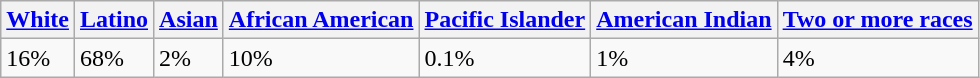<table class="wikitable">
<tr>
<th><a href='#'>White</a></th>
<th><a href='#'>Latino</a></th>
<th><a href='#'>Asian</a></th>
<th><a href='#'>African American</a></th>
<th><a href='#'>Pacific Islander</a></th>
<th><a href='#'>American Indian</a></th>
<th><a href='#'>Two or more races</a></th>
</tr>
<tr>
<td>16%</td>
<td>68%</td>
<td>2%</td>
<td>10%</td>
<td>0.1%</td>
<td>1%</td>
<td>4%</td>
</tr>
</table>
